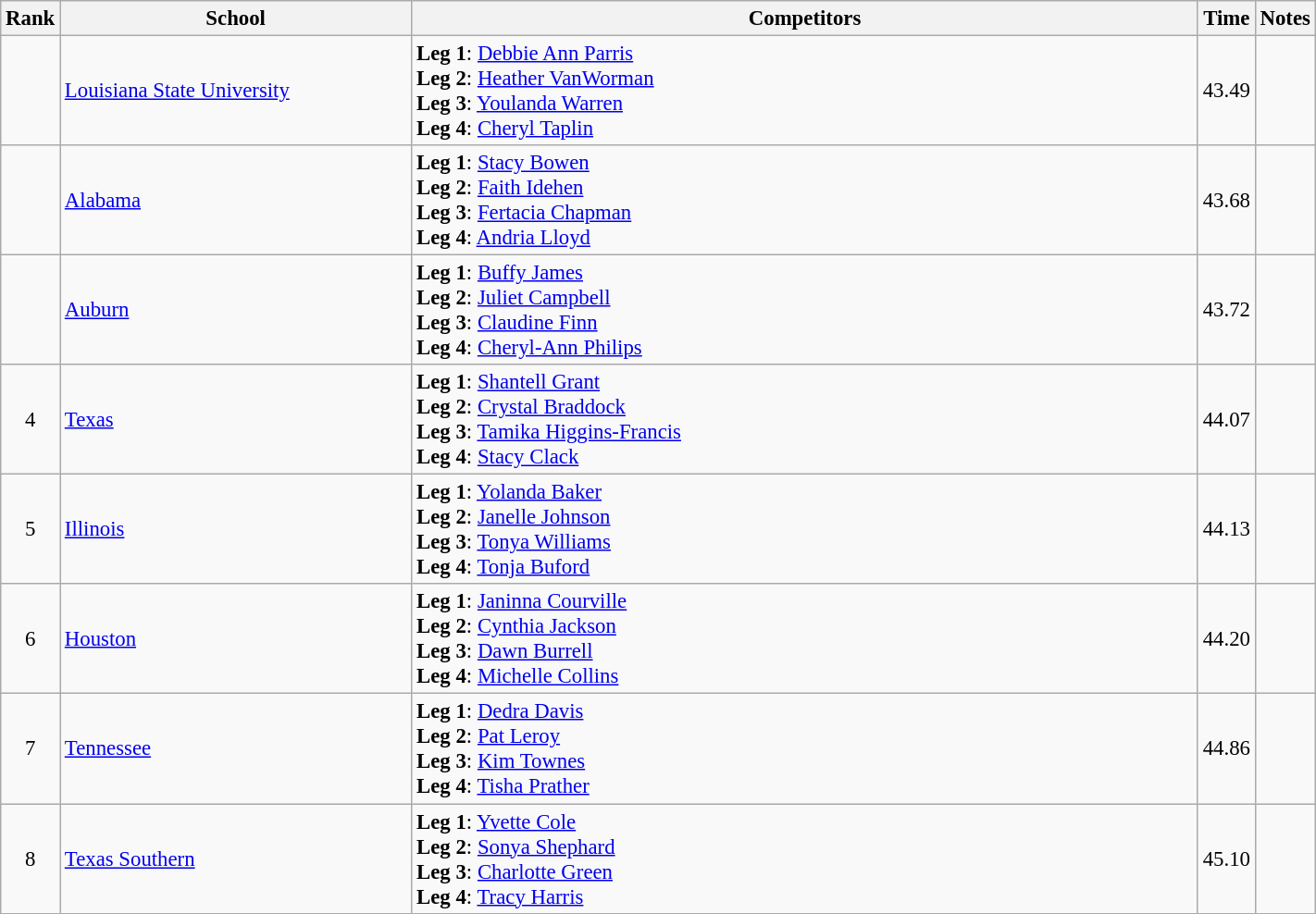<table class="wikitable sortable" width=75% style="text-align:center; font-size:95%">
<tr>
<th width=15>Rank</th>
<th width=300>School</th>
<th width=700>Competitors</th>
<th width=15>Time</th>
<th width=15>Notes</th>
</tr>
<tr>
<td></td>
<td align=left><a href='#'>Louisiana State University</a></td>
<td align=left><strong>Leg 1</strong>: <a href='#'>Debbie Ann Parris</a>  <br> <strong>Leg 2</strong>: <a href='#'>Heather VanWorman</a> <br> <strong>Leg 3</strong>: <a href='#'>Youlanda Warren</a> <br> <strong>Leg 4</strong>: <a href='#'>Cheryl Taplin</a></td>
<td>43.49</td>
<td></td>
</tr>
<tr>
<td></td>
<td align=left><a href='#'>Alabama</a></td>
<td align=left><strong>Leg 1</strong>: <a href='#'>Stacy Bowen</a>  <br> <strong>Leg 2</strong>: <a href='#'>Faith Idehen</a>  <br> <strong>Leg 3</strong>: <a href='#'>Fertacia Chapman</a> <br> <strong>Leg 4</strong>: <a href='#'>Andria Lloyd</a> </td>
<td>43.68</td>
<td></td>
</tr>
<tr>
<td></td>
<td align=left><a href='#'>Auburn</a></td>
<td align=left><strong>Leg 1</strong>: <a href='#'>Buffy James</a><br> <strong>Leg 2</strong>: <a href='#'>Juliet Campbell</a> <br> <strong>Leg 3</strong>: <a href='#'>Claudine Finn</a> <br> <strong>Leg 4</strong>: <a href='#'>Cheryl-Ann Philips</a> </td>
<td>43.72</td>
<td></td>
</tr>
<tr>
<td>4</td>
<td align=left><a href='#'>Texas</a></td>
<td align=left><strong>Leg 1</strong>: <a href='#'>Shantell Grant</a> <br> <strong>Leg 2</strong>: <a href='#'>Crystal Braddock</a> <br> <strong>Leg 3</strong>: <a href='#'>Tamika Higgins-Francis</a> <br> <strong>Leg 4</strong>: <a href='#'>Stacy Clack</a></td>
<td>44.07</td>
<td></td>
</tr>
<tr>
<td>5</td>
<td align=left><a href='#'>Illinois</a></td>
<td align=left><strong>Leg 1</strong>: <a href='#'>Yolanda Baker</a> <br> <strong>Leg 2</strong>: <a href='#'>Janelle Johnson</a> <br> <strong>Leg 3</strong>: <a href='#'>Tonya Williams</a> <br> <strong>Leg 4</strong>: <a href='#'>Tonja Buford</a></td>
<td>44.13</td>
<td></td>
</tr>
<tr>
<td>6</td>
<td align=left><a href='#'>Houston</a></td>
<td align=left><strong>Leg 1</strong>: <a href='#'>Janinna Courville</a> <br> <strong>Leg 2</strong>: <a href='#'>Cynthia Jackson</a> <br> <strong>Leg 3</strong>: <a href='#'>Dawn Burrell</a> <br> <strong>Leg 4</strong>: <a href='#'>Michelle Collins</a></td>
<td>44.20</td>
<td></td>
</tr>
<tr>
<td>7</td>
<td align=left><a href='#'>Tennessee</a></td>
<td align=left><strong>Leg 1</strong>: <a href='#'>Dedra Davis</a>  <br> <strong>Leg 2</strong>: <a href='#'>Pat Leroy</a> <br> <strong>Leg 3</strong>: <a href='#'>Kim Townes</a> <br> <strong>Leg 4</strong>: <a href='#'>Tisha Prather</a></td>
<td>44.86</td>
<td></td>
</tr>
<tr>
<td>8</td>
<td align=left><a href='#'>Texas Southern</a></td>
<td align=left><strong>Leg 1</strong>: <a href='#'>Yvette Cole</a> <br> <strong>Leg 2</strong>: <a href='#'>Sonya Shephard</a> <br> <strong>Leg 3</strong>: <a href='#'>Charlotte Green</a> <br> <strong>Leg 4</strong>: <a href='#'>Tracy Harris</a></td>
<td>45.10</td>
<td></td>
</tr>
</table>
